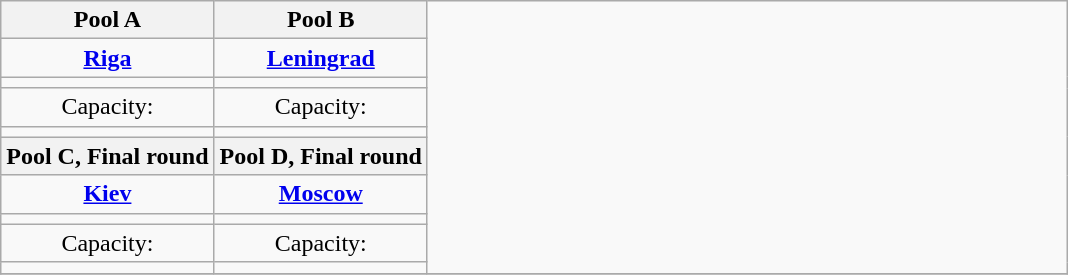<table class=wikitable style=text-align:center>
<tr>
<th width=20%>Pool A</th>
<th width=20%>Pool B</th>
<td width=60% rowspan=10></td>
</tr>
<tr>
<td><strong><a href='#'>Riga</a></strong></td>
<td><strong><a href='#'>Leningrad</a></strong></td>
</tr>
<tr>
<td></td>
<td></td>
</tr>
<tr>
<td>Capacity:</td>
<td>Capacity:</td>
</tr>
<tr>
<td></td>
<td></td>
</tr>
<tr>
<th width=20%>Pool C, Final round</th>
<th width=20%>Pool D, Final round</th>
</tr>
<tr>
<td><strong><a href='#'>Kiev</a></strong></td>
<td><strong><a href='#'>Moscow</a></strong></td>
</tr>
<tr>
<td></td>
<td></td>
</tr>
<tr>
<td>Capacity:</td>
<td>Capacity:</td>
</tr>
<tr>
<td></td>
<td></td>
</tr>
<tr>
</tr>
</table>
